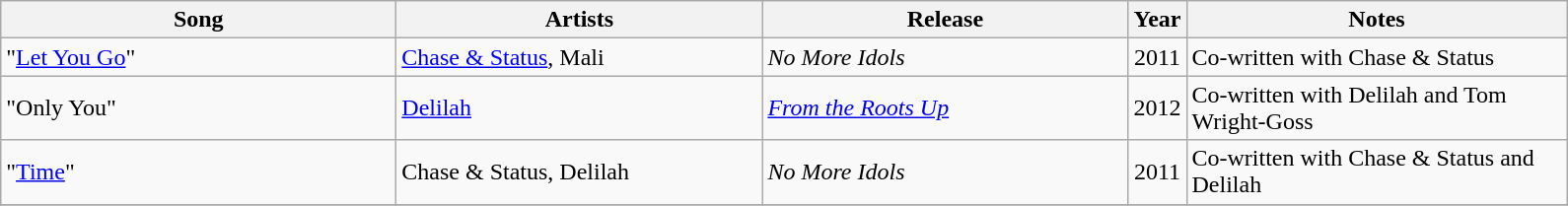<table class="wikitable sortable">
<tr>
<th width="260">Song</th>
<th width="240">Artists</th>
<th width="240">Release</th>
<th width="30">Year</th>
<th class="unsortable" width="250">Notes</th>
</tr>
<tr>
<td>"<a href='#'>Let You Go</a>"</td>
<td><a href='#'>Chase & Status</a>, Mali</td>
<td><em>No More Idols</em></td>
<td align="center">2011</td>
<td>Co-written with Chase & Status</td>
</tr>
<tr>
<td>"Only You"</td>
<td><a href='#'>Delilah</a></td>
<td><em><a href='#'>From the Roots Up</a></em></td>
<td align="center">2012</td>
<td>Co-written with Delilah and Tom Wright-Goss</td>
</tr>
<tr>
<td>"<a href='#'>Time</a>"</td>
<td>Chase & Status, Delilah</td>
<td><em>No More Idols</em></td>
<td align="center">2011</td>
<td>Co-written with Chase & Status and Delilah</td>
</tr>
<tr>
</tr>
</table>
